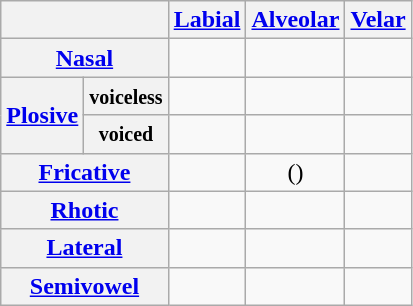<table class="wikitable" style="text-align:center">
<tr>
<th colspan="2"></th>
<th><a href='#'>Labial</a></th>
<th><a href='#'>Alveolar</a></th>
<th><a href='#'>Velar</a></th>
</tr>
<tr>
<th colspan="2"><a href='#'>Nasal</a></th>
<td></td>
<td></td>
<td></td>
</tr>
<tr>
<th rowspan="2"><a href='#'>Plosive</a></th>
<th><small>voiceless</small></th>
<td></td>
<td></td>
<td></td>
</tr>
<tr>
<th><small>voiced</small></th>
<td></td>
<td></td>
<td></td>
</tr>
<tr>
<th colspan="2"><a href='#'>Fricative</a></th>
<td></td>
<td>()</td>
<td></td>
</tr>
<tr>
<th colspan="2"><a href='#'>Rhotic</a></th>
<td></td>
<td></td>
<td></td>
</tr>
<tr>
<th colspan="2"><a href='#'>Lateral</a></th>
<td></td>
<td></td>
<td></td>
</tr>
<tr>
<th colspan="2"><a href='#'>Semivowel</a></th>
<td></td>
<td></td>
<td></td>
</tr>
</table>
